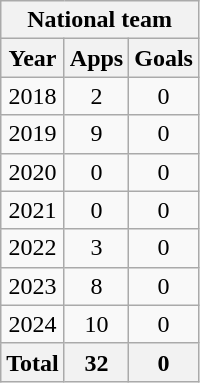<table class="wikitable" style="text-align:center">
<tr>
<th colspan=3>National team</th>
</tr>
<tr>
<th>Year</th>
<th>Apps</th>
<th>Goals</th>
</tr>
<tr>
<td>2018</td>
<td>2</td>
<td>0</td>
</tr>
<tr>
<td>2019</td>
<td>9</td>
<td>0</td>
</tr>
<tr>
<td>2020</td>
<td>0</td>
<td>0</td>
</tr>
<tr>
<td>2021</td>
<td>0</td>
<td>0</td>
</tr>
<tr>
<td>2022</td>
<td>3</td>
<td>0</td>
</tr>
<tr>
<td>2023</td>
<td>8</td>
<td>0</td>
</tr>
<tr>
<td>2024</td>
<td>10</td>
<td>0</td>
</tr>
<tr>
<th>Total</th>
<th>32</th>
<th>0</th>
</tr>
</table>
